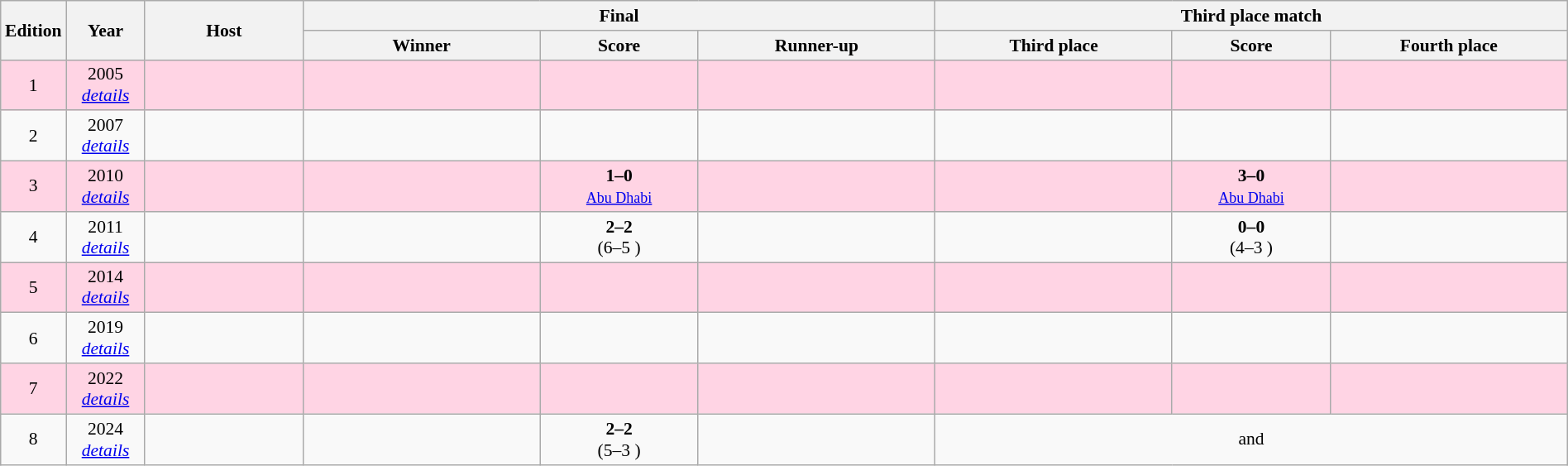<table class="wikitable" style="font-size: 90%; text-align: center; width: 100%;">
<tr>
<th rowspan=2 width=3%>Edition</th>
<th rowspan="2" width="5%">Year</th>
<th rowspan="2" width="10%">Host</th>
<th colspan="3">Final</th>
<th colspan="3">Third place match</th>
</tr>
<tr>
<th width="15%">Winner</th>
<th width="10%">Score</th>
<th width="15%">Runner-up</th>
<th width="15%">Third place</th>
<th width="10%">Score</th>
<th width="15%">Fourth place</th>
</tr>
<tr style="background:#FFD4E4">
<td>1</td>
<td>2005<br><em><a href='#'>details</a></em></td>
<td align="left"></td>
<td><strong></strong></td>
<td></td>
<td></td>
<td></td>
<td></td>
<td></td>
</tr>
<tr>
<td>2</td>
<td>2007<br><em><a href='#'>details</a></em></td>
<td align="left"></td>
<td><strong></strong></td>
<td></td>
<td></td>
<td></td>
<td></td>
<td></td>
</tr>
<tr style="background:#FFD4E4">
<td>3</td>
<td>2010<br><em><a href='#'>details</a></em></td>
<td align="left"></td>
<td><strong></strong></td>
<td><strong>1–0</strong><br><small><a href='#'>Abu Dhabi</a></small></td>
<td></td>
<td></td>
<td><strong>3–0</strong><br><small><a href='#'>Abu Dhabi</a></small></td>
<td></td>
</tr>
<tr>
<td>4</td>
<td>2011<br><em><a href='#'>details</a></em></td>
<td align="left"></td>
<td><strong></strong></td>
<td><strong>2–2 </strong><br>(6–5 )</td>
<td></td>
<td></td>
<td><strong>0–0 </strong><br>(4–3 )</td>
<td></td>
</tr>
<tr style="background:#FFD4E4">
<td>5</td>
<td>2014<br><em><a href='#'>details</a></em></td>
<td align="left"></td>
<td><strong></strong></td>
<td></td>
<td></td>
<td></td>
<td></td>
<td></td>
</tr>
<tr>
<td>6</td>
<td>2019<br><em><a href='#'>details</a></em></td>
<td align="left"></td>
<td><strong></strong></td>
<td></td>
<td></td>
<td></td>
<td></td>
<td></td>
</tr>
<tr style="background:#FFD4E4">
<td>7</td>
<td>2022<br><em><a href='#'>details</a></em></td>
<td align="left"></td>
<td><strong></strong></td>
<td></td>
<td></td>
<td></td>
<td></td>
<td></td>
</tr>
<tr>
<td>8</td>
<td>2024<br><em><a href='#'>details</a></em></td>
<td align="left"></td>
<td><strong></strong></td>
<td><strong>2–2</strong><br>(5–3 )</td>
<td></td>
<td colspan="3"> and </td>
</tr>
</table>
